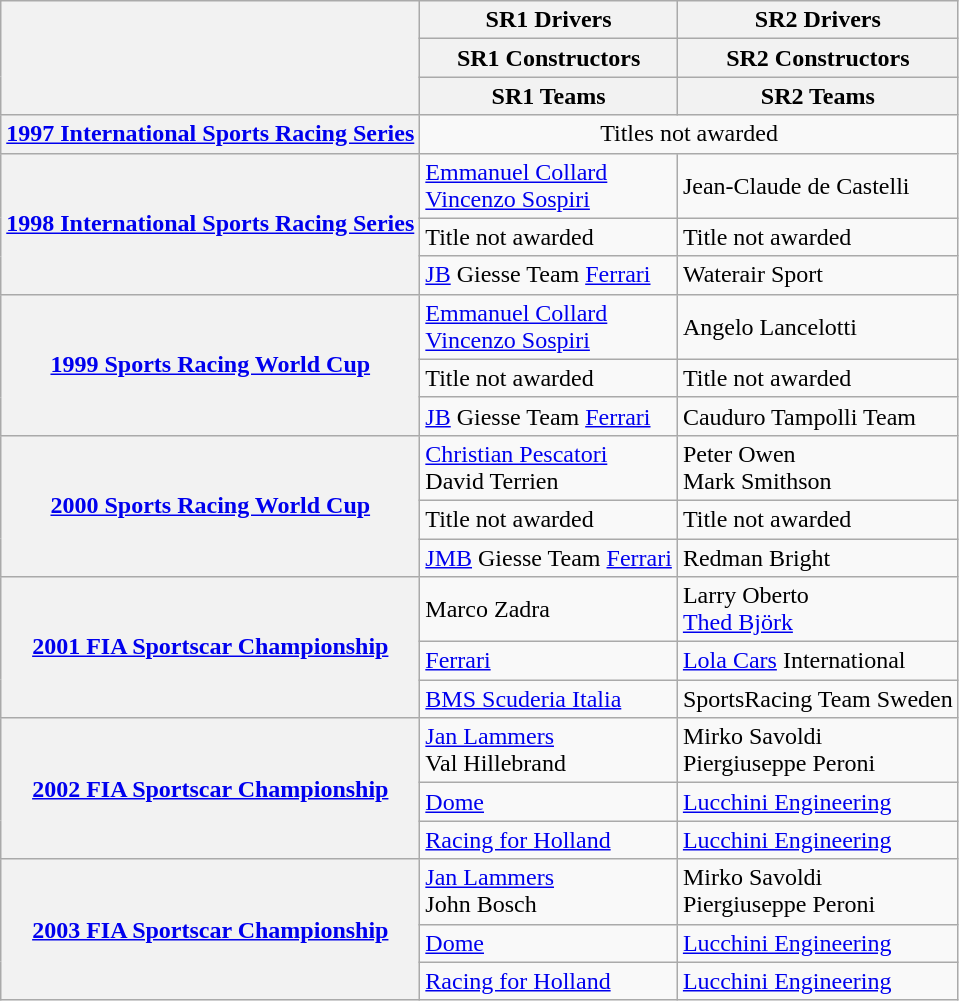<table class="wikitable">
<tr>
<th rowspan=3> </th>
<th>SR1 Drivers</th>
<th>SR2 Drivers</th>
</tr>
<tr>
<th>SR1 Constructors</th>
<th>SR2 Constructors</th>
</tr>
<tr>
<th>SR1 Teams</th>
<th>SR2 Teams</th>
</tr>
<tr>
<th><a href='#'>1997 International Sports Racing Series</a></th>
<td colspan=3 align="center">Titles not awarded</td>
</tr>
<tr>
<th rowspan=3><a href='#'>1998 International Sports Racing Series</a></th>
<td> <a href='#'>Emmanuel Collard</a><br> <a href='#'>Vincenzo Sospiri</a></td>
<td> Jean-Claude de Castelli</td>
</tr>
<tr>
<td>Title not awarded</td>
<td>Title not awarded</td>
</tr>
<tr>
<td> <a href='#'>JB</a> Giesse Team <a href='#'>Ferrari</a></td>
<td> Waterair Sport</td>
</tr>
<tr>
<th rowspan=3><a href='#'>1999 Sports Racing World Cup</a></th>
<td> <a href='#'>Emmanuel Collard</a><br> <a href='#'>Vincenzo Sospiri</a></td>
<td> Angelo Lancelotti</td>
</tr>
<tr>
<td>Title not awarded</td>
<td>Title not awarded</td>
</tr>
<tr>
<td> <a href='#'>JB</a> Giesse Team <a href='#'>Ferrari</a></td>
<td> Cauduro Tampolli Team</td>
</tr>
<tr>
<th rowspan=3><a href='#'>2000 Sports Racing World Cup</a></th>
<td> <a href='#'>Christian Pescatori</a><br> David Terrien</td>
<td> Peter Owen<br> Mark Smithson</td>
</tr>
<tr>
<td>Title not awarded</td>
<td>Title not awarded</td>
</tr>
<tr>
<td> <a href='#'>JMB</a> Giesse Team <a href='#'>Ferrari</a></td>
<td> Redman Bright</td>
</tr>
<tr>
<th rowspan=3><a href='#'>2001 FIA Sportscar Championship</a></th>
<td> Marco Zadra</td>
<td> Larry Oberto<br> <a href='#'>Thed Björk</a></td>
</tr>
<tr>
<td> <a href='#'>Ferrari</a></td>
<td> <a href='#'>Lola Cars</a> International</td>
</tr>
<tr>
<td> <a href='#'>BMS Scuderia Italia</a></td>
<td> SportsRacing Team Sweden</td>
</tr>
<tr>
<th rowspan=3><a href='#'>2002 FIA Sportscar Championship</a></th>
<td> <a href='#'>Jan Lammers</a><br> Val Hillebrand</td>
<td> Mirko Savoldi<br> Piergiuseppe Peroni</td>
</tr>
<tr>
<td> <a href='#'>Dome</a></td>
<td> <a href='#'>Lucchini Engineering</a></td>
</tr>
<tr>
<td> <a href='#'>Racing for Holland</a></td>
<td> <a href='#'>Lucchini Engineering</a></td>
</tr>
<tr>
<th rowspan=3><a href='#'>2003 FIA Sportscar Championship</a></th>
<td> <a href='#'>Jan Lammers</a><br> John Bosch</td>
<td> Mirko Savoldi<br> Piergiuseppe Peroni</td>
</tr>
<tr>
<td> <a href='#'>Dome</a></td>
<td> <a href='#'>Lucchini Engineering</a></td>
</tr>
<tr>
<td> <a href='#'>Racing for Holland</a></td>
<td> <a href='#'>Lucchini Engineering</a></td>
</tr>
</table>
